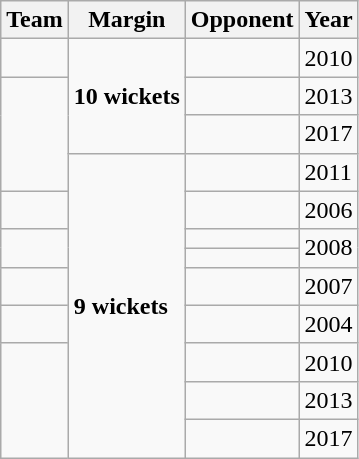<table class="wikitable">
<tr>
<th>Team</th>
<th>Margin</th>
<th>Opponent</th>
<th>Year</th>
</tr>
<tr>
<td></td>
<td rowspan=3><strong>10 wickets</strong></td>
<td></td>
<td>2010</td>
</tr>
<tr>
<td rowspan=3></td>
<td></td>
<td>2013</td>
</tr>
<tr>
<td></td>
<td>2017</td>
</tr>
<tr>
<td rowspan=9><strong>9 wickets</strong></td>
<td></td>
<td>2011</td>
</tr>
<tr>
<td></td>
<td></td>
<td>2006</td>
</tr>
<tr>
<td rowspan=2></td>
<td></td>
<td rowspan=2>2008</td>
</tr>
<tr>
<td></td>
</tr>
<tr>
<td></td>
<td></td>
<td>2007</td>
</tr>
<tr>
<td></td>
<td></td>
<td>2004</td>
</tr>
<tr>
<td rowspan=3></td>
<td></td>
<td>2010</td>
</tr>
<tr>
<td></td>
<td>2013</td>
</tr>
<tr>
<td></td>
<td>2017</td>
</tr>
</table>
